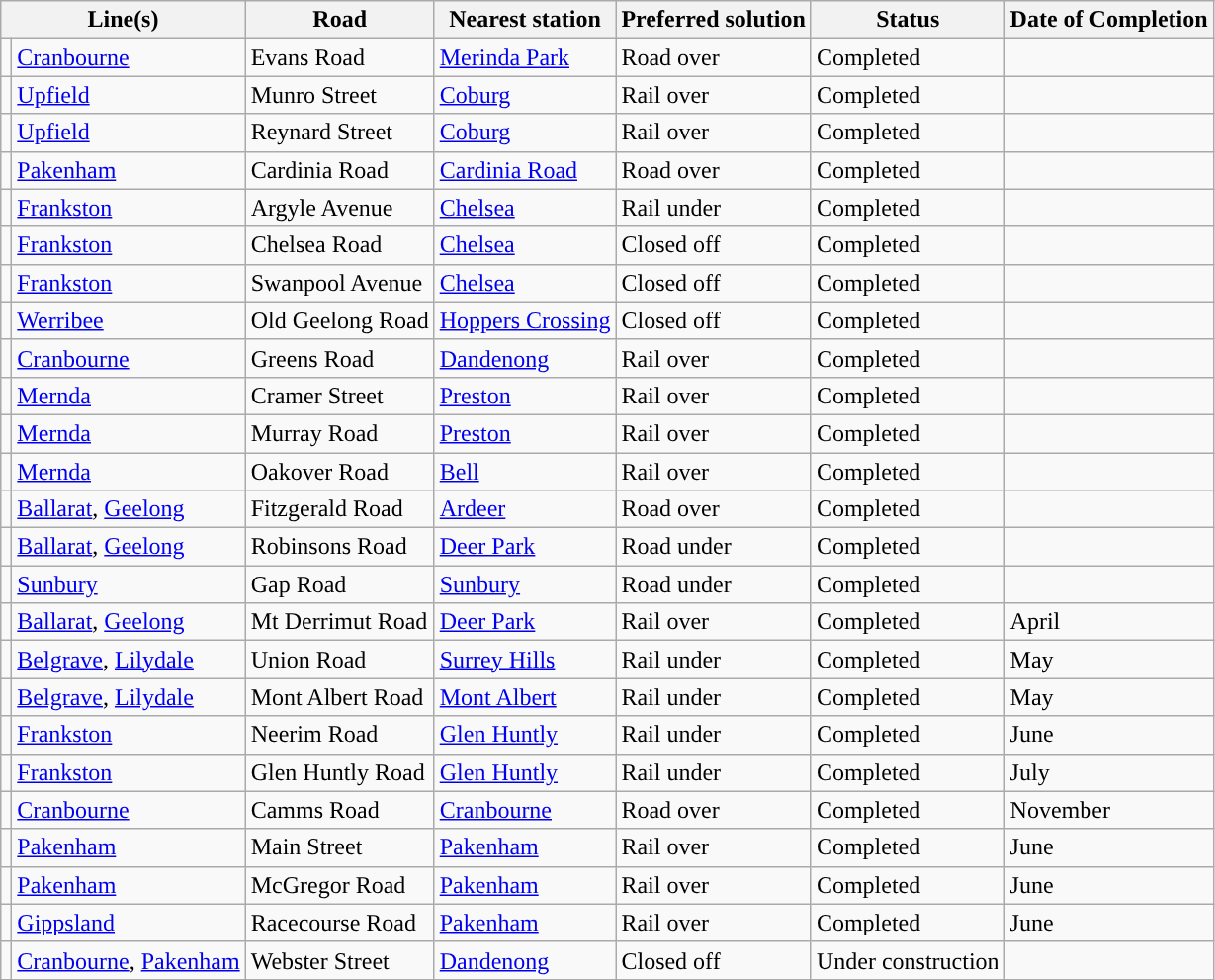<table class="wikitable sortable">
<tr>
<th colspan="2">Line(s)</th>
<th>Road</th>
<th>Nearest station</th>
<th>Preferred solution</th>
<th>Status</th>
<th>Date of Completion</th>
</tr>
<tr>
<td style="background-color:#"></td>
<td><a href='#'>Cranbourne</a></td>
<td>Evans Road</td>
<td><a href='#'>Merinda Park</a></td>
<td>Road over</td>
<td>Completed</td>
<td></td>
</tr>
<tr>
<td style="background-color:#"></td>
<td><a href='#'>Upfield</a></td>
<td>Munro Street</td>
<td><a href='#'>Coburg</a></td>
<td>Rail over</td>
<td>Completed</td>
<td></td>
</tr>
<tr>
<td style="background-color:#"></td>
<td><a href='#'>Upfield</a></td>
<td>Reynard Street</td>
<td><a href='#'>Coburg</a></td>
<td>Rail over</td>
<td>Completed</td>
<td></td>
</tr>
<tr>
<td style="background-color:#"></td>
<td><a href='#'>Pakenham</a></td>
<td>Cardinia Road</td>
<td><a href='#'>Cardinia Road</a></td>
<td>Road over</td>
<td>Completed</td>
<td></td>
</tr>
<tr>
<td style="background-color:#"></td>
<td><a href='#'>Frankston</a></td>
<td>Argyle Avenue</td>
<td><a href='#'>Chelsea</a></td>
<td>Rail under</td>
<td>Completed</td>
<td></td>
</tr>
<tr>
<td style="background-color:#"></td>
<td><a href='#'>Frankston</a></td>
<td>Chelsea Road</td>
<td><a href='#'>Chelsea</a></td>
<td>Closed off</td>
<td>Completed</td>
<td></td>
</tr>
<tr>
<td style="background-color:#"></td>
<td><a href='#'>Frankston</a></td>
<td>Swanpool Avenue</td>
<td><a href='#'>Chelsea</a></td>
<td>Closed off</td>
<td>Completed</td>
<td></td>
</tr>
<tr>
<td style="background-color:#"></td>
<td><a href='#'>Werribee</a></td>
<td>Old Geelong Road</td>
<td><a href='#'>Hoppers Crossing</a></td>
<td>Closed off</td>
<td>Completed</td>
<td></td>
</tr>
<tr>
<td style="background-color:#"></td>
<td><a href='#'>Cranbourne</a></td>
<td>Greens Road</td>
<td><a href='#'>Dandenong</a></td>
<td>Rail over</td>
<td>Completed</td>
<td></td>
</tr>
<tr>
<td style="background-color:#"></td>
<td><a href='#'>Mernda</a></td>
<td>Cramer Street</td>
<td><a href='#'>Preston</a></td>
<td>Rail over</td>
<td>Completed</td>
<td></td>
</tr>
<tr>
<td style="background-color:#"></td>
<td><a href='#'>Mernda</a></td>
<td>Murray Road</td>
<td><a href='#'>Preston</a></td>
<td>Rail over</td>
<td>Completed</td>
<td></td>
</tr>
<tr>
<td style="background-color:#"></td>
<td><a href='#'>Mernda</a></td>
<td>Oakover Road</td>
<td><a href='#'>Bell</a></td>
<td>Rail over</td>
<td>Completed</td>
<td></td>
</tr>
<tr>
<td style="background-color:#"></td>
<td><a href='#'>Ballarat</a>, <a href='#'>Geelong</a></td>
<td>Fitzgerald Road</td>
<td><a href='#'>Ardeer</a></td>
<td>Road over</td>
<td>Completed</td>
<td></td>
</tr>
<tr>
<td style="background-color:#"></td>
<td><a href='#'>Ballarat</a>, <a href='#'>Geelong</a></td>
<td>Robinsons Road</td>
<td><a href='#'>Deer Park</a></td>
<td>Road under</td>
<td>Completed</td>
<td></td>
</tr>
<tr>
<td style="background-color:#"></td>
<td><a href='#'>Sunbury</a></td>
<td>Gap Road</td>
<td><a href='#'>Sunbury</a></td>
<td>Road under</td>
<td>Completed</td>
<td></td>
</tr>
<tr>
<td style="background-color:#"></td>
<td><a href='#'>Ballarat</a>, <a href='#'>Geelong</a></td>
<td>Mt Derrimut Road</td>
<td><a href='#'>Deer Park</a></td>
<td>Rail over</td>
<td>Completed</td>
<td>April </td>
</tr>
<tr>
<td style="background-color:#"></td>
<td><a href='#'>Belgrave</a>, <a href='#'>Lilydale</a></td>
<td>Union Road</td>
<td><a href='#'>Surrey Hills</a></td>
<td>Rail under</td>
<td>Completed</td>
<td>May </td>
</tr>
<tr>
<td style="background-color:#"></td>
<td><a href='#'>Belgrave</a>, <a href='#'>Lilydale</a></td>
<td>Mont Albert Road</td>
<td><a href='#'>Mont Albert</a></td>
<td>Rail under</td>
<td>Completed</td>
<td>May </td>
</tr>
<tr>
<td style="background-color:#"></td>
<td><a href='#'>Frankston</a></td>
<td>Neerim Road</td>
<td><a href='#'>Glen Huntly</a></td>
<td>Rail under</td>
<td>Completed</td>
<td>June </td>
</tr>
<tr>
<td style="background-color:#"></td>
<td><a href='#'>Frankston</a></td>
<td>Glen Huntly Road</td>
<td><a href='#'>Glen Huntly</a></td>
<td>Rail under</td>
<td>Completed</td>
<td>July </td>
</tr>
<tr>
<td style="background-color:#"></td>
<td><a href='#'>Cranbourne</a></td>
<td>Camms Road</td>
<td><a href='#'>Cranbourne</a></td>
<td>Road over</td>
<td>Completed</td>
<td>November </td>
</tr>
<tr>
<td style="background-color:#"></td>
<td><a href='#'>Pakenham</a></td>
<td>Main Street</td>
<td><a href='#'>Pakenham</a></td>
<td>Rail over</td>
<td>Completed</td>
<td>June </td>
</tr>
<tr>
<td style="background-color:#"></td>
<td><a href='#'>Pakenham</a></td>
<td>McGregor Road</td>
<td><a href='#'>Pakenham</a></td>
<td>Rail over</td>
<td>Completed</td>
<td>June </td>
</tr>
<tr>
<td style="background-color:#"></td>
<td><a href='#'>Gippsland</a></td>
<td>Racecourse Road</td>
<td><a href='#'>Pakenham</a></td>
<td>Rail over</td>
<td>Completed</td>
<td>June </td>
</tr>
<tr>
<td style="background-color:#"></td>
<td><a href='#'>Cranbourne</a>, <a href='#'>Pakenham</a></td>
<td>Webster Street</td>
<td><a href='#'>Dandenong</a></td>
<td>Closed off</td>
<td>Under construction</td>
<td></td>
</tr>
</table>
